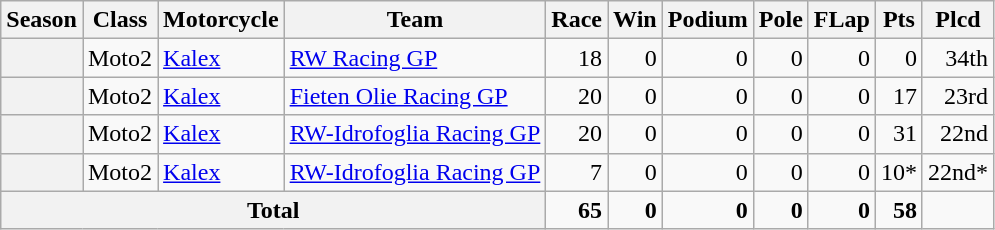<table class="wikitable" style="text-align:right;">
<tr>
<th>Season</th>
<th>Class</th>
<th>Motorcycle</th>
<th>Team</th>
<th>Race</th>
<th>Win</th>
<th>Podium</th>
<th>Pole</th>
<th>FLap</th>
<th>Pts</th>
<th>Plcd</th>
</tr>
<tr>
<th></th>
<td>Moto2</td>
<td style="text-align:left;"><a href='#'>Kalex</a></td>
<td style="text-align:left;"><a href='#'>RW Racing GP</a></td>
<td>18</td>
<td>0</td>
<td>0</td>
<td>0</td>
<td>0</td>
<td>0</td>
<td>34th</td>
</tr>
<tr>
<th></th>
<td>Moto2</td>
<td style="text-align:left;"><a href='#'>Kalex</a></td>
<td style="text-align:left;"><a href='#'>Fieten Olie Racing GP</a></td>
<td>20</td>
<td>0</td>
<td>0</td>
<td>0</td>
<td>0</td>
<td>17</td>
<td>23rd</td>
</tr>
<tr>
<th></th>
<td>Moto2</td>
<td style="text-align:left;"><a href='#'>Kalex</a></td>
<td style="text-align:left;"><a href='#'>RW-Idrofoglia Racing GP</a></td>
<td>20</td>
<td>0</td>
<td>0</td>
<td>0</td>
<td>0</td>
<td>31</td>
<td>22nd</td>
</tr>
<tr>
<th></th>
<td>Moto2</td>
<td style="text-align:left;"><a href='#'>Kalex</a></td>
<td style="text-align:left;"><a href='#'>RW-Idrofoglia Racing GP</a></td>
<td>7</td>
<td>0</td>
<td>0</td>
<td>0</td>
<td>0</td>
<td>10*</td>
<td>22nd*</td>
</tr>
<tr>
<th colspan="4">Total</th>
<td><strong>65</strong></td>
<td><strong>0</strong></td>
<td><strong>0</strong></td>
<td><strong>0</strong></td>
<td><strong>0</strong></td>
<td><strong>58</strong></td>
<td></td>
</tr>
</table>
